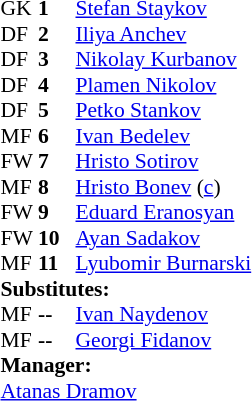<table style="width:100%">
<tr>
<td style="vertical-align:top;width:50%"><br><table style="font-size:90%" cellspacing="0" cellpadding="0">
<tr>
<th width="25"></th>
<th width="25"></th>
</tr>
<tr>
<td>GK</td>
<td><strong>1</strong></td>
<td> <a href='#'>Stefan Staykov</a></td>
</tr>
<tr>
<td>DF</td>
<td><strong>2</strong></td>
<td> <a href='#'>Iliya Anchev</a></td>
</tr>
<tr>
<td>DF</td>
<td><strong>3</strong></td>
<td> <a href='#'>Nikolay Kurbanov</a></td>
</tr>
<tr>
<td>DF</td>
<td><strong>4</strong></td>
<td> <a href='#'>Plamen Nikolov</a></td>
</tr>
<tr>
<td>DF</td>
<td><strong>5</strong></td>
<td> <a href='#'>Petko Stankov</a></td>
</tr>
<tr>
<td>MF</td>
<td><strong>6</strong></td>
<td> <a href='#'>Ivan Bedelev</a></td>
<td></td>
<td></td>
</tr>
<tr>
<td>FW</td>
<td><strong>7</strong></td>
<td> <a href='#'>Hristo Sotirov</a></td>
</tr>
<tr>
<td>MF</td>
<td><strong>8</strong></td>
<td> <a href='#'>Hristo Bonev</a> (<a href='#'>c</a>)</td>
</tr>
<tr>
<td>FW</td>
<td><strong>9</strong></td>
<td> <a href='#'>Eduard Eranosyan</a></td>
</tr>
<tr>
<td>FW</td>
<td><strong>10</strong></td>
<td> <a href='#'>Ayan Sadakov</a></td>
</tr>
<tr>
<td>MF</td>
<td><strong>11</strong></td>
<td> <a href='#'>Lyubomir Burnarski</a></td>
<td></td>
<td></td>
</tr>
<tr>
<td colspan=4><strong>Substitutes:</strong></td>
</tr>
<tr>
<td>MF</td>
<td><strong>--</strong></td>
<td> <a href='#'>Ivan Naydenov</a></td>
<td></td>
<td></td>
</tr>
<tr>
<td>MF</td>
<td><strong>--</strong></td>
<td> <a href='#'>Georgi Fidanov</a></td>
<td></td>
<td></td>
</tr>
<tr>
<td colspan=4><strong>Manager:</strong></td>
</tr>
<tr>
<td colspan="4"> <a href='#'>Atanas Dramov</a></td>
</tr>
</table>
</td>
<td valign="top"></td>
<td valign="top" width="50%"><br><table cellspacing="0" cellpadding="0" style="font-size:90%;margin:auto">
<tr>
<th width="25"></th>
<th width="25"></th>
</tr>
</table>
</td>
</tr>
</table>
